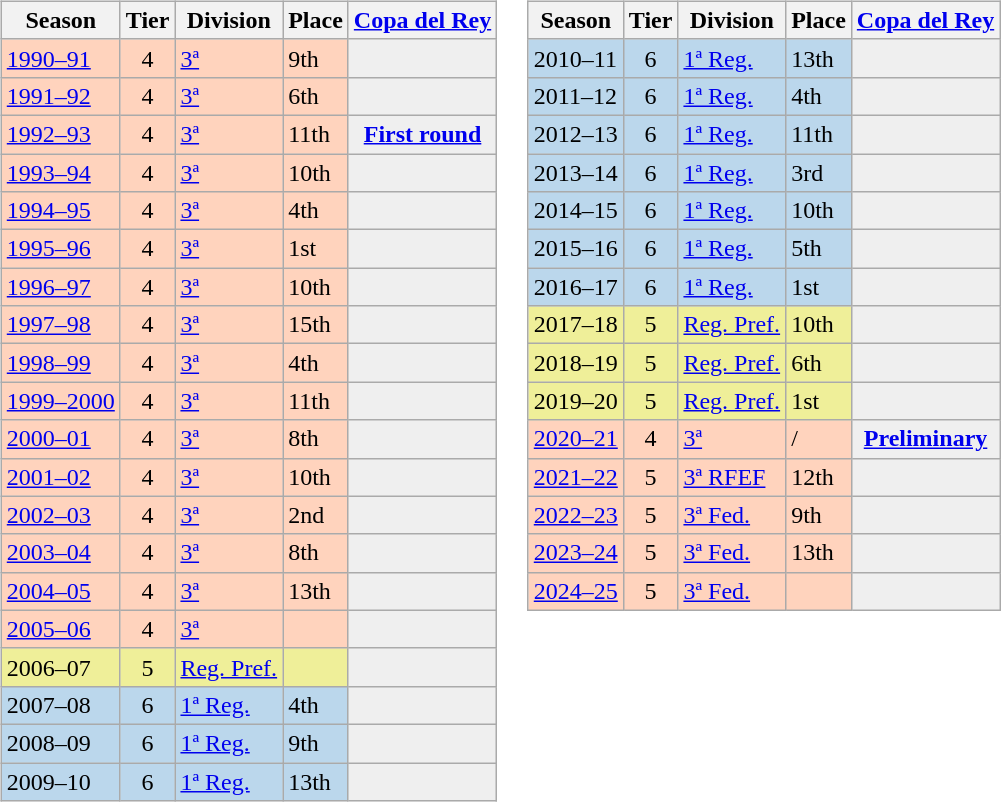<table>
<tr>
<td valign="top" width=0%><br><table class="wikitable">
<tr style="background:#f0f6fa;">
<th>Season</th>
<th>Tier</th>
<th>Division</th>
<th>Place</th>
<th><a href='#'>Copa del Rey</a></th>
</tr>
<tr>
<td style="background:#FFD3BD;"><a href='#'>1990–91</a></td>
<td style="background:#FFD3BD;" align="center">4</td>
<td style="background:#FFD3BD;"><a href='#'>3ª</a></td>
<td style="background:#FFD3BD;">9th</td>
<th style="background:#efefef;"></th>
</tr>
<tr>
<td style="background:#FFD3BD;"><a href='#'>1991–92</a></td>
<td style="background:#FFD3BD;" align="center">4</td>
<td style="background:#FFD3BD;"><a href='#'>3ª</a></td>
<td style="background:#FFD3BD;">6th</td>
<th style="background:#efefef;"></th>
</tr>
<tr>
<td style="background:#FFD3BD;"><a href='#'>1992–93</a></td>
<td style="background:#FFD3BD;" align="center">4</td>
<td style="background:#FFD3BD;"><a href='#'>3ª</a></td>
<td style="background:#FFD3BD;">11th</td>
<th style="background:#efefef;"><a href='#'>First round</a></th>
</tr>
<tr>
<td style="background:#FFD3BD;"><a href='#'>1993–94</a></td>
<td style="background:#FFD3BD;" align="center">4</td>
<td style="background:#FFD3BD;"><a href='#'>3ª</a></td>
<td style="background:#FFD3BD;">10th</td>
<td style="background:#efefef;"></td>
</tr>
<tr>
<td style="background:#FFD3BD;"><a href='#'>1994–95</a></td>
<td style="background:#FFD3BD;" align="center">4</td>
<td style="background:#FFD3BD;"><a href='#'>3ª</a></td>
<td style="background:#FFD3BD;">4th</td>
<th style="background:#efefef;"></th>
</tr>
<tr>
<td style="background:#FFD3BD;"><a href='#'>1995–96</a></td>
<td style="background:#FFD3BD;" align="center">4</td>
<td style="background:#FFD3BD;"><a href='#'>3ª</a></td>
<td style="background:#FFD3BD;">1st</td>
<td style="background:#efefef;"></td>
</tr>
<tr>
<td style="background:#FFD3BD;"><a href='#'>1996–97</a></td>
<td style="background:#FFD3BD;" align="center">4</td>
<td style="background:#FFD3BD;"><a href='#'>3ª</a></td>
<td style="background:#FFD3BD;">10th</td>
<th style="background:#efefef;"></th>
</tr>
<tr>
<td style="background:#FFD3BD;"><a href='#'>1997–98</a></td>
<td style="background:#FFD3BD;" align="center">4</td>
<td style="background:#FFD3BD;"><a href='#'>3ª</a></td>
<td style="background:#FFD3BD;">15th</td>
<th style="background:#efefef;"></th>
</tr>
<tr>
<td style="background:#FFD3BD;"><a href='#'>1998–99</a></td>
<td style="background:#FFD3BD;" align="center">4</td>
<td style="background:#FFD3BD;"><a href='#'>3ª</a></td>
<td style="background:#FFD3BD;">4th</td>
<td style="background:#efefef;"></td>
</tr>
<tr>
<td style="background:#FFD3BD;"><a href='#'>1999–2000</a></td>
<td style="background:#FFD3BD;" align="center">4</td>
<td style="background:#FFD3BD;"><a href='#'>3ª</a></td>
<td style="background:#FFD3BD;">11th</td>
<td style="background:#efefef;"></td>
</tr>
<tr>
<td style="background:#FFD3BD;"><a href='#'>2000–01</a></td>
<td style="background:#FFD3BD;" align="center">4</td>
<td style="background:#FFD3BD;"><a href='#'>3ª</a></td>
<td style="background:#FFD3BD;">8th</td>
<td style="background:#efefef;"></td>
</tr>
<tr>
<td style="background:#FFD3BD;"><a href='#'>2001–02</a></td>
<td style="background:#FFD3BD;" align="center">4</td>
<td style="background:#FFD3BD;"><a href='#'>3ª</a></td>
<td style="background:#FFD3BD;">10th</td>
<th style="background:#efefef;"></th>
</tr>
<tr>
<td style="background:#FFD3BD;"><a href='#'>2002–03</a></td>
<td style="background:#FFD3BD;" align="center">4</td>
<td style="background:#FFD3BD;"><a href='#'>3ª</a></td>
<td style="background:#FFD3BD;">2nd</td>
<th style="background:#efefef;"></th>
</tr>
<tr>
<td style="background:#FFD3BD;"><a href='#'>2003–04</a></td>
<td style="background:#FFD3BD;" align="center">4</td>
<td style="background:#FFD3BD;"><a href='#'>3ª</a></td>
<td style="background:#FFD3BD;">8th</td>
<th style="background:#efefef;"></th>
</tr>
<tr>
<td style="background:#FFD3BD;"><a href='#'>2004–05</a></td>
<td style="background:#FFD3BD;" align="center">4</td>
<td style="background:#FFD3BD;"><a href='#'>3ª</a></td>
<td style="background:#FFD3BD;">13th</td>
<th style="background:#efefef;"></th>
</tr>
<tr>
<td style="background:#FFD3BD;"><a href='#'>2005–06</a></td>
<td style="background:#FFD3BD;" align="center">4</td>
<td style="background:#FFD3BD;"><a href='#'>3ª</a></td>
<td style="background:#FFD3BD;"></td>
<th style="background:#efefef;"></th>
</tr>
<tr>
<td style="background:#EFEF99;">2006–07</td>
<td style="background:#EFEF99;" align="center">5</td>
<td style="background:#EFEF99;"><a href='#'>Reg. Pref.</a></td>
<td style="background:#EFEF99;"></td>
<th style="background:#efefef;"></th>
</tr>
<tr>
<td style="background:#BBD7EC;">2007–08</td>
<td style="background:#BBD7EC;" align="center">6</td>
<td style="background:#BBD7EC;"><a href='#'>1ª Reg.</a></td>
<td style="background:#BBD7EC;">4th</td>
<td style="background:#efefef;"></td>
</tr>
<tr>
<td style="background:#BBD7EC;">2008–09</td>
<td style="background:#BBD7EC;" align="center">6</td>
<td style="background:#BBD7EC;"><a href='#'>1ª Reg.</a></td>
<td style="background:#BBD7EC;">9th</td>
<td style="background:#efefef;"></td>
</tr>
<tr>
<td style="background:#BBD7EC;">2009–10</td>
<td style="background:#BBD7EC;" align="center">6</td>
<td style="background:#BBD7EC;"><a href='#'>1ª Reg.</a></td>
<td style="background:#BBD7EC;">13th</td>
<td style="background:#efefef;"></td>
</tr>
</table>
</td>
<td valign="top" width=0%><br><table class="wikitable">
<tr style="background:#f0f6fa;">
<th>Season</th>
<th>Tier</th>
<th>Division</th>
<th>Place</th>
<th><a href='#'>Copa del Rey</a></th>
</tr>
<tr>
<td style="background:#BBD7EC;">2010–11</td>
<td style="background:#BBD7EC;" align="center">6</td>
<td style="background:#BBD7EC;"><a href='#'>1ª Reg.</a></td>
<td style="background:#BBD7EC;">13th</td>
<td style="background:#efefef;"></td>
</tr>
<tr>
<td style="background:#BBD7EC;">2011–12</td>
<td style="background:#BBD7EC;" align="center">6</td>
<td style="background:#BBD7EC;"><a href='#'>1ª Reg.</a></td>
<td style="background:#BBD7EC;">4th</td>
<td style="background:#efefef;"></td>
</tr>
<tr>
<td style="background:#BBD7EC;">2012–13</td>
<td style="background:#BBD7EC;" align="center">6</td>
<td style="background:#BBD7EC;"><a href='#'>1ª Reg.</a></td>
<td style="background:#BBD7EC;">11th</td>
<td style="background:#efefef;"></td>
</tr>
<tr>
<td style="background:#BBD7EC;">2013–14</td>
<td style="background:#BBD7EC;" align="center">6</td>
<td style="background:#BBD7EC;"><a href='#'>1ª Reg.</a></td>
<td style="background:#BBD7EC;">3rd</td>
<td style="background:#efefef;"></td>
</tr>
<tr>
<td style="background:#BBD7EC;">2014–15</td>
<td style="background:#BBD7EC;" align="center">6</td>
<td style="background:#BBD7EC;"><a href='#'>1ª Reg.</a></td>
<td style="background:#BBD7EC;">10th</td>
<td style="background:#efefef;"></td>
</tr>
<tr>
<td style="background:#BBD7EC;">2015–16</td>
<td style="background:#BBD7EC;" align="center">6</td>
<td style="background:#BBD7EC;"><a href='#'>1ª Reg.</a></td>
<td style="background:#BBD7EC;">5th</td>
<td style="background:#efefef;"></td>
</tr>
<tr>
<td style="background:#BBD7EC;">2016–17</td>
<td style="background:#BBD7EC;" align="center">6</td>
<td style="background:#BBD7EC;"><a href='#'>1ª Reg.</a></td>
<td style="background:#BBD7EC;">1st</td>
<td style="background:#efefef;"></td>
</tr>
<tr>
<td style="background:#EFEF99;">2017–18</td>
<td style="background:#EFEF99;" align="center">5</td>
<td style="background:#EFEF99;"><a href='#'>Reg. Pref.</a></td>
<td style="background:#EFEF99;">10th</td>
<th style="background:#efefef;"></th>
</tr>
<tr>
<td style="background:#EFEF99;">2018–19</td>
<td style="background:#EFEF99;" align="center">5</td>
<td style="background:#EFEF99;"><a href='#'>Reg. Pref.</a></td>
<td style="background:#EFEF99;">6th</td>
<th style="background:#efefef;"></th>
</tr>
<tr>
<td style="background:#EFEF99;">2019–20</td>
<td style="background:#EFEF99;" align="center">5</td>
<td style="background:#EFEF99;"><a href='#'>Reg. Pref.</a></td>
<td style="background:#EFEF99;">1st</td>
<th style="background:#efefef;"></th>
</tr>
<tr>
<td style="background:#FFD3BD;"><a href='#'>2020–21</a></td>
<td style="background:#FFD3BD;" align="center">4</td>
<td style="background:#FFD3BD;"><a href='#'>3ª</a></td>
<td style="background:#FFD3BD;"> / </td>
<th style="background:#efefef;"><a href='#'>Preliminary</a></th>
</tr>
<tr>
<td style="background:#FFD3BD;"><a href='#'>2021–22</a></td>
<td style="background:#FFD3BD;" align="center">5</td>
<td style="background:#FFD3BD;"><a href='#'>3ª RFEF</a></td>
<td style="background:#FFD3BD;">12th</td>
<th style="background:#efefef;"></th>
</tr>
<tr>
<td style="background:#FFD3BD;"><a href='#'>2022–23</a></td>
<td style="background:#FFD3BD;" align="center">5</td>
<td style="background:#FFD3BD;"><a href='#'>3ª Fed.</a></td>
<td style="background:#FFD3BD;">9th</td>
<th style="background:#efefef;"></th>
</tr>
<tr>
<td style="background:#FFD3BD;"><a href='#'>2023–24</a></td>
<td style="background:#FFD3BD;" align="center">5</td>
<td style="background:#FFD3BD;"><a href='#'>3ª Fed.</a></td>
<td style="background:#FFD3BD;">13th</td>
<th style="background:#efefef;"></th>
</tr>
<tr>
<td style="background:#FFD3BD;"><a href='#'>2024–25</a></td>
<td style="background:#FFD3BD;" align="center">5</td>
<td style="background:#FFD3BD;"><a href='#'>3ª Fed.</a></td>
<td style="background:#FFD3BD;"></td>
<th style="background:#efefef;"></th>
</tr>
</table>
</td>
</tr>
</table>
